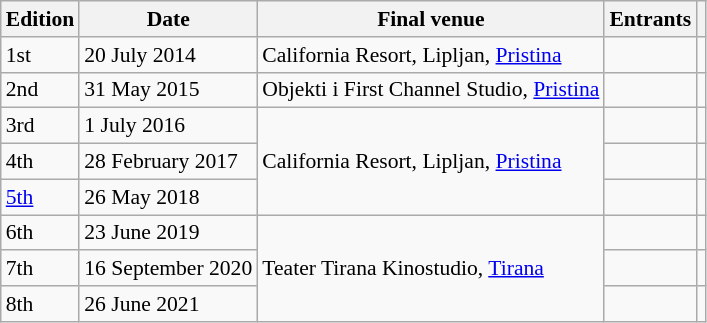<table class="wikitable defaultcenter col3left col4left" style="font-size: 90%">
<tr>
<th>Edition</th>
<th>Date</th>
<th>Final venue</th>
<th>Entrants</th>
<th></th>
</tr>
<tr>
<td>1st</td>
<td>20 July 2014</td>
<td>California Resort, Lipljan, <a href='#'>Pristina</a></td>
<td></td>
<td></td>
</tr>
<tr>
<td>2nd</td>
<td>31 May 2015</td>
<td>Objekti i First Channel Studio, <a href='#'>Pristina</a></td>
<td></td>
<td></td>
</tr>
<tr>
<td>3rd</td>
<td>1 July 2016</td>
<td rowspan=3>California Resort, Lipljan, <a href='#'>Pristina</a></td>
<td></td>
<td></td>
</tr>
<tr>
<td>4th</td>
<td>28 February 2017</td>
<td></td>
<td></td>
</tr>
<tr>
<td><a href='#'>5th</a></td>
<td>26 May 2018</td>
<td></td>
<td></td>
</tr>
<tr>
<td>6th</td>
<td>23 June 2019</td>
<td rowspan=3>Teater Tirana Kinostudio, <a href='#'>Tirana</a></td>
<td></td>
<td></td>
</tr>
<tr>
<td>7th</td>
<td>16 September 2020</td>
<td></td>
<td></td>
</tr>
<tr>
<td>8th</td>
<td>26 June 2021</td>
<td></td>
<td></td>
</tr>
</table>
